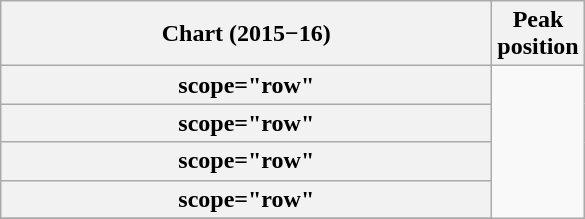<table class="wikitable plainrowheaders sortable" style="text-align:center;">
<tr>
<th scope="col" style="width:20em;">Chart (2015−16)</th>
<th scope="col">Peak<br>position</th>
</tr>
<tr>
<th>scope="row" </th>
</tr>
<tr>
<th>scope="row" </th>
</tr>
<tr>
<th>scope="row" </th>
</tr>
<tr>
<th>scope="row" </th>
</tr>
<tr>
</tr>
</table>
